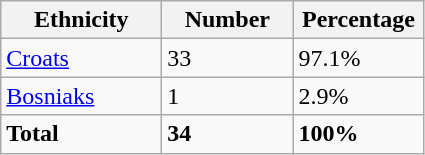<table class="wikitable">
<tr>
<th width="100px">Ethnicity</th>
<th width="80px">Number</th>
<th width="80px">Percentage</th>
</tr>
<tr>
<td><a href='#'>Croats</a></td>
<td>33</td>
<td>97.1%</td>
</tr>
<tr>
<td><a href='#'>Bosniaks</a></td>
<td>1</td>
<td>2.9%</td>
</tr>
<tr>
<td><strong>Total</strong></td>
<td><strong>34</strong></td>
<td><strong>100%</strong></td>
</tr>
</table>
